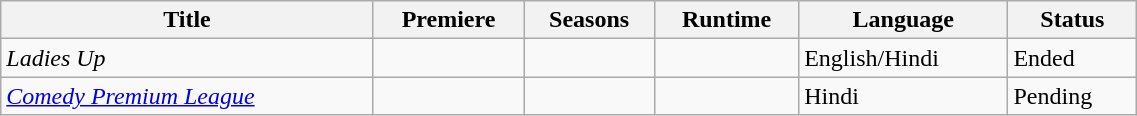<table class="wikitable sortable" style="width:60%">
<tr>
<th>Title</th>
<th>Premiere</th>
<th>Seasons</th>
<th>Runtime</th>
<th>Language</th>
<th>Status</th>
</tr>
<tr>
<td><em>Ladies Up</em></td>
<td></td>
<td></td>
<td></td>
<td>English/Hindi</td>
<td>Ended</td>
</tr>
<tr>
<td><em><a href='#'>Comedy Premium League</a></em></td>
<td></td>
<td></td>
<td></td>
<td>Hindi</td>
<td>Pending</td>
</tr>
</table>
